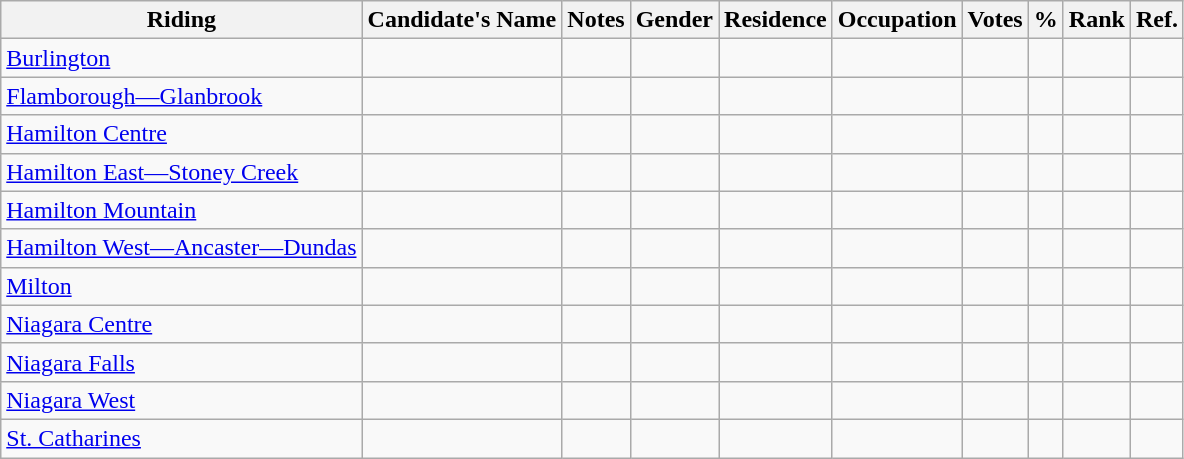<table class="wikitable sortable">
<tr>
<th>Riding</th>
<th>Candidate's Name</th>
<th>Notes</th>
<th>Gender</th>
<th>Residence</th>
<th>Occupation</th>
<th>Votes</th>
<th>%</th>
<th>Rank</th>
<th>Ref.</th>
</tr>
<tr>
<td><a href='#'>Burlington</a></td>
<td></td>
<td></td>
<td></td>
<td></td>
<td></td>
<td></td>
<td></td>
<td></td>
<td></td>
</tr>
<tr>
<td><a href='#'>Flamborough—Glanbrook</a></td>
<td></td>
<td></td>
<td></td>
<td></td>
<td></td>
<td></td>
<td></td>
<td></td>
<td></td>
</tr>
<tr>
<td><a href='#'>Hamilton Centre</a></td>
<td></td>
<td></td>
<td></td>
<td></td>
<td></td>
<td></td>
<td></td>
<td></td>
<td></td>
</tr>
<tr>
<td><a href='#'>Hamilton East—Stoney Creek</a></td>
<td></td>
<td></td>
<td></td>
<td></td>
<td></td>
<td></td>
<td></td>
<td></td>
<td></td>
</tr>
<tr>
<td><a href='#'>Hamilton Mountain</a></td>
<td></td>
<td></td>
<td></td>
<td></td>
<td></td>
<td></td>
<td></td>
<td></td>
<td></td>
</tr>
<tr>
<td><a href='#'>Hamilton West—Ancaster—Dundas</a></td>
<td></td>
<td></td>
<td></td>
<td></td>
<td></td>
<td></td>
<td></td>
<td></td>
<td></td>
</tr>
<tr>
<td><a href='#'>Milton</a></td>
<td></td>
<td></td>
<td></td>
<td></td>
<td></td>
<td></td>
<td></td>
<td></td>
<td></td>
</tr>
<tr>
<td><a href='#'>Niagara Centre</a></td>
<td></td>
<td></td>
<td></td>
<td></td>
<td></td>
<td></td>
<td></td>
<td></td>
<td></td>
</tr>
<tr>
<td><a href='#'>Niagara Falls</a></td>
<td></td>
<td></td>
<td></td>
<td></td>
<td></td>
<td></td>
<td></td>
<td></td>
<td></td>
</tr>
<tr>
<td><a href='#'>Niagara West</a></td>
<td></td>
<td></td>
<td></td>
<td></td>
<td></td>
<td></td>
<td></td>
<td></td>
<td></td>
</tr>
<tr>
<td><a href='#'>St. Catharines</a></td>
<td></td>
<td></td>
<td></td>
<td></td>
<td></td>
<td></td>
<td></td>
<td></td>
<td></td>
</tr>
</table>
